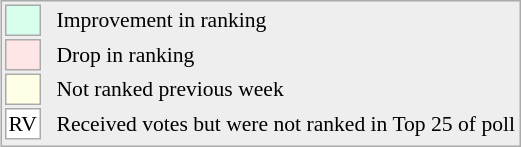<table align=right style="font-size:90%; border:1px solid #aaaaaa; white-space:nowrap; background:#eeeeee;">
<tr>
<td style="background:#d8ffeb; width:20px; border:1px solid #aaaaaa;"> </td>
<td rowspan=5> </td>
<td>Improvement in ranking</td>
</tr>
<tr>
<td style="background:#ffe6e6; width:20px; border:1px solid #aaaaaa;"> </td>
<td>Drop in ranking</td>
</tr>
<tr>
<td style="background:#ffffe6; width:20px; border:1px solid #aaaaaa;"> </td>
<td>Not ranked previous week</td>
</tr>
<tr>
<td align=center style="width:20px; border:1px solid #aaaaaa; background:white;">RV</td>
<td>Received votes but were not ranked in Top 25 of poll</td>
</tr>
<tr>
</tr>
</table>
